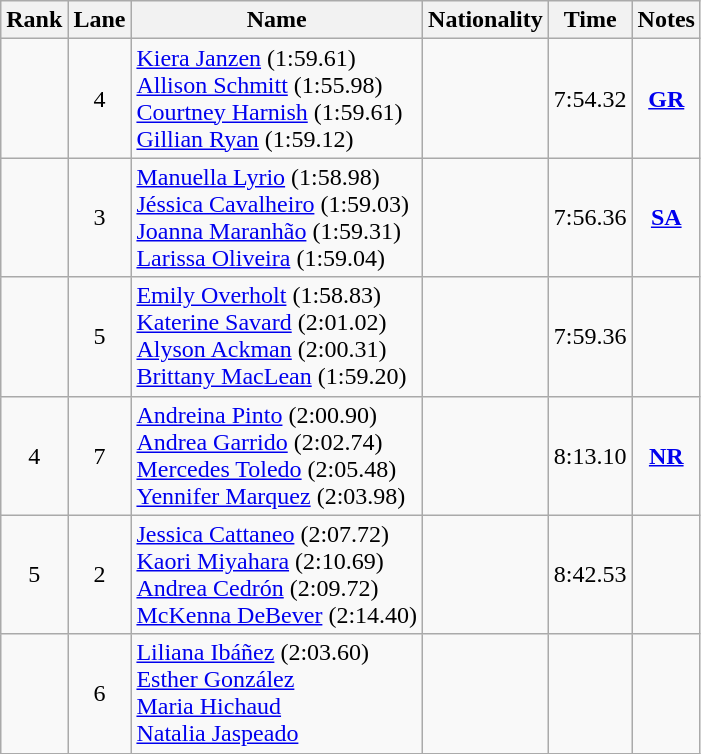<table class="wikitable sortable" style="text-align:center">
<tr>
<th>Rank</th>
<th>Lane</th>
<th>Name</th>
<th>Nationality</th>
<th>Time</th>
<th>Notes</th>
</tr>
<tr>
<td></td>
<td>4</td>
<td align=left><a href='#'>Kiera Janzen</a> (1:59.61)<br><a href='#'>Allison Schmitt</a> (1:55.98)<br><a href='#'>Courtney Harnish</a> (1:59.61)<br><a href='#'>Gillian Ryan</a> (1:59.12)</td>
<td align=left></td>
<td>7:54.32</td>
<td><strong><a href='#'>GR</a></strong></td>
</tr>
<tr>
<td></td>
<td>3</td>
<td align=left><a href='#'>Manuella Lyrio</a> (1:58.98)<br><a href='#'>Jéssica Cavalheiro</a> (1:59.03)<br><a href='#'>Joanna Maranhão</a> (1:59.31)<br><a href='#'>Larissa Oliveira</a> (1:59.04)</td>
<td align=left></td>
<td>7:56.36</td>
<td><strong><a href='#'>SA</a></strong></td>
</tr>
<tr>
<td></td>
<td>5</td>
<td align=left><a href='#'>Emily Overholt</a> (1:58.83)<br><a href='#'>Katerine Savard</a> (2:01.02)<br><a href='#'>Alyson Ackman</a> (2:00.31)<br><a href='#'>Brittany MacLean</a> (1:59.20)</td>
<td align=left></td>
<td>7:59.36</td>
<td></td>
</tr>
<tr>
<td>4</td>
<td>7</td>
<td align=left><a href='#'>Andreina Pinto</a> (2:00.90)<br><a href='#'>Andrea Garrido</a> (2:02.74)<br><a href='#'>Mercedes Toledo</a> (2:05.48)<br><a href='#'>Yennifer Marquez</a> (2:03.98)</td>
<td align=left></td>
<td>8:13.10</td>
<td><strong><a href='#'>NR</a></strong></td>
</tr>
<tr>
<td>5</td>
<td>2</td>
<td align=left><a href='#'>Jessica Cattaneo</a> (2:07.72)<br><a href='#'>Kaori Miyahara</a> (2:10.69)<br><a href='#'>Andrea Cedrón</a> (2:09.72)<br><a href='#'>McKenna DeBever</a> (2:14.40)</td>
<td align=left></td>
<td>8:42.53</td>
<td></td>
</tr>
<tr>
<td></td>
<td>6</td>
<td align=left><a href='#'>Liliana Ibáñez</a> (2:03.60)<br><a href='#'>Esther González</a> <br><a href='#'>Maria Hichaud</a> <br><a href='#'>Natalia Jaspeado</a></td>
<td align=left></td>
<td></td>
<td></td>
</tr>
</table>
